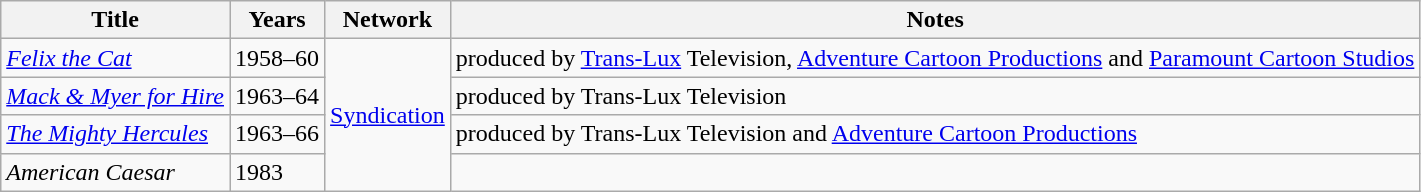<table class="wikitable sortble">
<tr>
<th>Title</th>
<th>Years</th>
<th>Network</th>
<th>Notes</th>
</tr>
<tr>
<td><em><a href='#'>Felix the Cat</a></em></td>
<td>1958–60</td>
<td rowspan="4"><a href='#'>Syndication</a></td>
<td>produced by <a href='#'>Trans-Lux</a> Television, <a href='#'>Adventure Cartoon Productions</a> and <a href='#'>Paramount Cartoon Studios</a></td>
</tr>
<tr>
<td><em><a href='#'>Mack & Myer for Hire</a></em></td>
<td>1963–64</td>
<td>produced by Trans-Lux Television</td>
</tr>
<tr>
<td><em><a href='#'>The Mighty Hercules</a></em></td>
<td>1963–66</td>
<td>produced by Trans-Lux Television and <a href='#'>Adventure Cartoon Productions</a></td>
</tr>
<tr>
<td><em>American Caesar</em></td>
<td>1983</td>
<td></td>
</tr>
</table>
